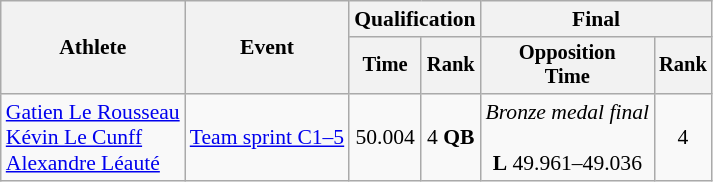<table class=wikitable style="font-size:90%">
<tr>
<th rowspan="2">Athlete</th>
<th rowspan="2">Event</th>
<th colspan="2">Qualification</th>
<th colspan="2">Final</th>
</tr>
<tr style="font-size:95%">
<th>Time</th>
<th>Rank</th>
<th>Opposition<br>Time</th>
<th>Rank</th>
</tr>
<tr align=center>
<td align=left><a href='#'>Gatien Le Rousseau</a><br><a href='#'>Kévin Le Cunff</a><br><a href='#'>Alexandre Léauté</a></td>
<td align=left><a href='#'>Team sprint C1–5</a></td>
<td>50.004</td>
<td>4 <strong>QB</strong></td>
<td><em>Bronze medal final</em><br><br><strong>L</strong> 49.961–49.036</td>
<td>4</td>
</tr>
</table>
